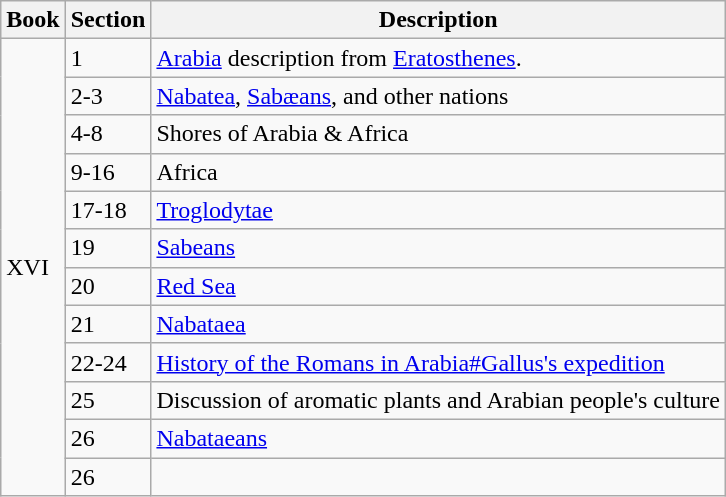<table class="wikitable" style="max-width:45em;">
<tr>
<th>Book</th>
<th>Section</th>
<th>Description</th>
</tr>
<tr>
<td rowspan="40">XVI</td>
<td>1</td>
<td><a href='#'>Arabia</a> description from <a href='#'>Eratosthenes</a>.</td>
</tr>
<tr>
<td>2-3</td>
<td><a href='#'>Nabatea</a>, <a href='#'>Sabæans</a>, and other nations</td>
</tr>
<tr>
<td>4-8</td>
<td>Shores of Arabia & Africa</td>
</tr>
<tr>
<td>9-16</td>
<td>Africa</td>
</tr>
<tr>
<td>17-18</td>
<td><a href='#'>Troglodytae</a></td>
</tr>
<tr>
<td>19</td>
<td><a href='#'>Sabeans</a></td>
</tr>
<tr>
<td>20</td>
<td><a href='#'>Red Sea</a></td>
</tr>
<tr>
<td>21</td>
<td><a href='#'>Nabataea</a></td>
</tr>
<tr>
<td>22-24</td>
<td><a href='#'>History of the Romans in Arabia#Gallus's expedition</a></td>
</tr>
<tr>
<td>25</td>
<td>Discussion of aromatic plants and Arabian people's culture</td>
</tr>
<tr>
<td>26</td>
<td><a href='#'>Nabataeans</a></td>
</tr>
<tr>
<td>26</td>
<td></td>
</tr>
</table>
